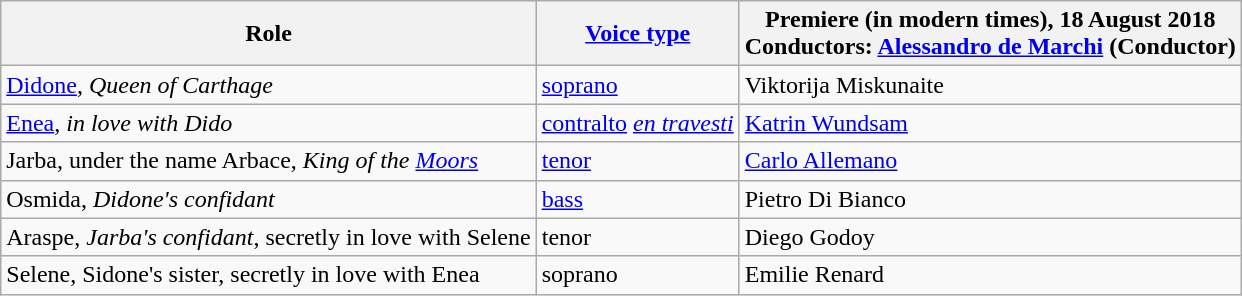<table class="wikitable">
<tr>
<th>Role</th>
<th><a href='#'>Voice type</a></th>
<th>Premiere (in modern times), 18 August 2018<br>Conductors: <a href='#'>Alessandro de Marchi</a> (Conductor)<br></th>
</tr>
<tr>
<td><a href='#'>Didone</a>, <em>Queen of Carthage</em></td>
<td><a href='#'>soprano</a></td>
<td>Viktorija Miskunaite</td>
</tr>
<tr>
<td><a href='#'>Enea</a>, <em>in love with Dido</em></td>
<td><a href='#'>contralto</a> <em><a href='#'>en travesti</a></em></td>
<td><a href='#'>Katrin Wundsam</a></td>
</tr>
<tr>
<td>Jarba, under the name Arbace, <em>King of the <a href='#'>Moors</a></em></td>
<td><a href='#'>tenor</a></td>
<td><a href='#'>Carlo Allemano</a></td>
</tr>
<tr>
<td>Osmida, <em>Didone's confidant</em></td>
<td><a href='#'>bass</a></td>
<td>Pietro Di Bianco</td>
</tr>
<tr>
<td>Araspe, <em>Jarba's confidant</em>, secretly in love with Selene</td>
<td>tenor</td>
<td>Diego Godoy</td>
</tr>
<tr>
<td>Selene, Sidone's sister, secretly in love with Enea</td>
<td>soprano</td>
<td>Emilie Renard</td>
</tr>
</table>
